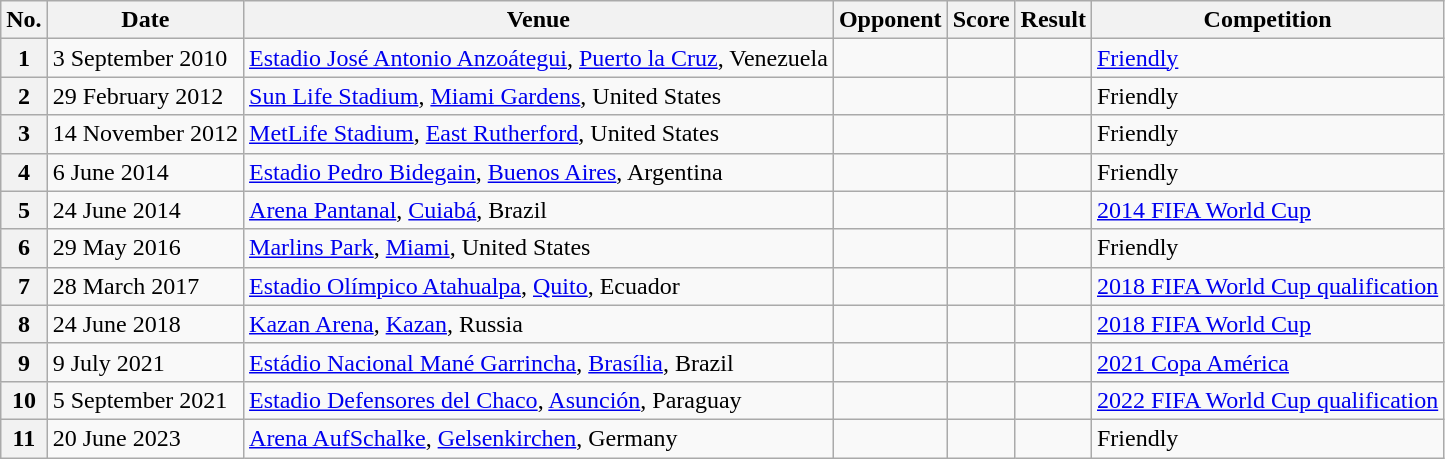<table class="wikitable sortable plainrowheaders">
<tr>
<th scope=col>No.</th>
<th scope=col>Date</th>
<th scope=col>Venue</th>
<th scope=col>Opponent</th>
<th scope=col>Score</th>
<th scope=col>Result</th>
<th scope=col>Competition</th>
</tr>
<tr>
<th scope=row>1</th>
<td>3 September 2010</td>
<td><a href='#'>Estadio José Antonio Anzoátegui</a>, <a href='#'>Puerto la Cruz</a>, Venezuela</td>
<td></td>
<td></td>
<td></td>
<td><a href='#'>Friendly</a></td>
</tr>
<tr>
<th scope=row>2</th>
<td>29 February 2012</td>
<td><a href='#'>Sun Life Stadium</a>, <a href='#'>Miami Gardens</a>, United States</td>
<td></td>
<td></td>
<td></td>
<td>Friendly</td>
</tr>
<tr>
<th scope=row>3</th>
<td>14 November 2012</td>
<td><a href='#'>MetLife Stadium</a>, <a href='#'>East Rutherford</a>, United States</td>
<td></td>
<td></td>
<td></td>
<td>Friendly</td>
</tr>
<tr>
<th scope=row>4</th>
<td>6 June 2014</td>
<td><a href='#'>Estadio Pedro Bidegain</a>, <a href='#'>Buenos Aires</a>, Argentina</td>
<td></td>
<td></td>
<td></td>
<td>Friendly</td>
</tr>
<tr>
<th scope=row>5</th>
<td>24 June 2014</td>
<td><a href='#'>Arena Pantanal</a>, <a href='#'>Cuiabá</a>, Brazil</td>
<td></td>
<td></td>
<td></td>
<td><a href='#'>2014 FIFA World Cup</a></td>
</tr>
<tr>
<th scope=row>6</th>
<td>29 May 2016</td>
<td><a href='#'>Marlins Park</a>, <a href='#'>Miami</a>, United States</td>
<td></td>
<td></td>
<td></td>
<td>Friendly</td>
</tr>
<tr>
<th scope=row>7</th>
<td>28 March 2017</td>
<td><a href='#'>Estadio Olímpico Atahualpa</a>, <a href='#'>Quito</a>, Ecuador</td>
<td></td>
<td></td>
<td></td>
<td><a href='#'>2018 FIFA World Cup qualification</a></td>
</tr>
<tr>
<th scope=row>8</th>
<td>24 June 2018</td>
<td><a href='#'>Kazan Arena</a>, <a href='#'>Kazan</a>, Russia</td>
<td></td>
<td></td>
<td></td>
<td><a href='#'>2018 FIFA World Cup</a></td>
</tr>
<tr>
<th scope=row>9</th>
<td>9 July 2021</td>
<td><a href='#'>Estádio Nacional Mané Garrincha</a>, <a href='#'>Brasília</a>, Brazil</td>
<td></td>
<td></td>
<td></td>
<td><a href='#'>2021 Copa América</a></td>
</tr>
<tr>
<th scope=row>10</th>
<td>5 September 2021</td>
<td><a href='#'>Estadio Defensores del Chaco</a>, <a href='#'>Asunción</a>, Paraguay</td>
<td></td>
<td></td>
<td></td>
<td><a href='#'>2022 FIFA World Cup qualification</a></td>
</tr>
<tr>
<th scope=row>11</th>
<td>20 June 2023</td>
<td><a href='#'>Arena AufSchalke</a>, <a href='#'>Gelsenkirchen</a>, Germany</td>
<td></td>
<td></td>
<td></td>
<td>Friendly</td>
</tr>
</table>
